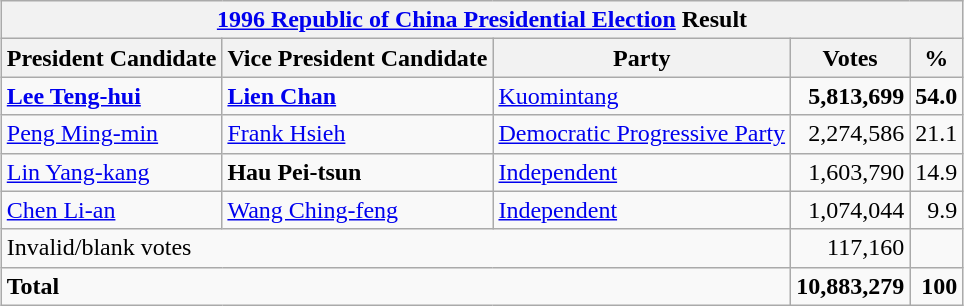<table class=wikitable style="text-align:left; margin: 1em auto;">
<tr>
<th colspan=5><a href='#'>1996 Republic of China Presidential Election</a> Result</th>
</tr>
<tr>
<th>President Candidate</th>
<th>Vice President Candidate</th>
<th>Party</th>
<th>Votes</th>
<th>%</th>
</tr>
<tr>
<td><strong><a href='#'>Lee Teng-hui</a></strong></td>
<td><strong><a href='#'>Lien Chan</a></strong></td>
<td> <a href='#'>Kuomintang</a></td>
<td align=right><strong>5,813,699</strong></td>
<td align=right><strong>54.0</strong></td>
</tr>
<tr>
<td><a href='#'>Peng Ming-min</a></td>
<td><a href='#'>Frank Hsieh</a></td>
<td><a href='#'>Democratic Progressive Party</a></td>
<td align=right>2,274,586</td>
<td align=right>21.1</td>
</tr>
<tr>
<td><a href='#'>Lin Yang-kang</a></td>
<td><strong>Hau Pei-tsun</strong></td>
<td><a href='#'>Independent</a></td>
<td align=right>1,603,790</td>
<td align=right>14.9</td>
</tr>
<tr>
<td><a href='#'>Chen Li-an</a></td>
<td><a href='#'>Wang Ching-feng</a></td>
<td><a href='#'>Independent</a></td>
<td align=right>1,074,044</td>
<td align=right>9.9</td>
</tr>
<tr>
<td colspan=3>Invalid/blank votes</td>
<td align=right>117,160</td>
<td></td>
</tr>
<tr>
<td colspan=3><strong>Total</strong></td>
<td align=right><strong>10,883,279</strong></td>
<td align=right><strong>100</strong></td>
</tr>
</table>
